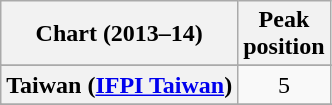<table class="wikitable sortable plainrowheaders" style="text-align:center">
<tr>
<th scope="col">Chart (2013–14)</th>
<th scope="col">Peak<br>position</th>
</tr>
<tr>
</tr>
<tr>
</tr>
<tr>
</tr>
<tr>
</tr>
<tr>
<th scope="row">Taiwan (<a href='#'>IFPI Taiwan</a>)</th>
<td>5</td>
</tr>
<tr>
</tr>
<tr>
</tr>
<tr>
</tr>
<tr>
</tr>
<tr>
</tr>
<tr>
</tr>
</table>
